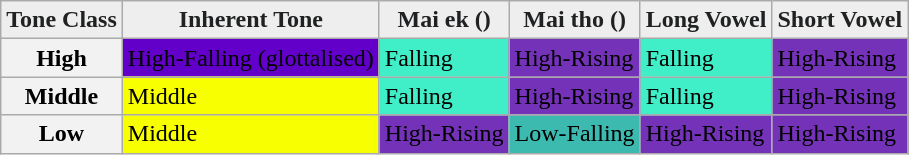<table class="wikitable">
<tr>
<th style="font-weight:bold; background-color:rgb(238, 238, 238); color:rgb(32, 33, 34);" style="width: 120px;">Tone Class</th>
<th style="font-weight:bold; background-color:rgb(238, 238, 238); color:rgb(32, 33, 34);" style="width: 120px;">Inherent Tone</th>
<th style="font-weight:bold; background-color:rgb(238, 238, 238); color:rgb(32, 33, 34);" style="width: 120px;">Mai ek ()</th>
<th style="font-weight:bold; background-color:rgb(238, 238, 238); color:rgb(32, 33, 34);" style="width: 120px;">Mai tho ()</th>
<th style="font-weight:bold; background-color:rgb(238, 238, 238); color:rgb(32, 33, 34);" style="width: 120px;">Long Vowel</th>
<th style="font-weight:bold; background-color:rgb(238, 238, 238); color:rgb(32, 33, 34);" style="width: 120px;">Short Vowel</th>
</tr>
<tr>
<th>High</th>
<td style="background-color:#6200c9;">High-Falling (glottalised)</td>
<td style="background-color:#40eec8;">Falling</td>
<td style="background-color:#7432b9;">High-Rising</td>
<td style="background-color:#40eec8;">Falling</td>
<td style="background-color:#7432b9;">High-Rising</td>
</tr>
<tr>
<th>Middle</th>
<td style="background-color:#f8ff00;">Middle</td>
<td style="background-color:#40eec8;">Falling</td>
<td style="background-color:#7432b9;">High-Rising</td>
<td style="background-color:#40eec8;">Falling</td>
<td style="background-color:#7432b9;">High-Rising</td>
</tr>
<tr>
<th>Low</th>
<td style="background-color:#f8ff00;">Middle</td>
<td style="background-color:#7432b9;">High-Rising</td>
<td style="background-color:#3dbaaf;">Low-Falling</td>
<td style="background-color:#7432b9;">High-Rising</td>
<td style="background-color:#7432b9;">High-Rising</td>
</tr>
</table>
